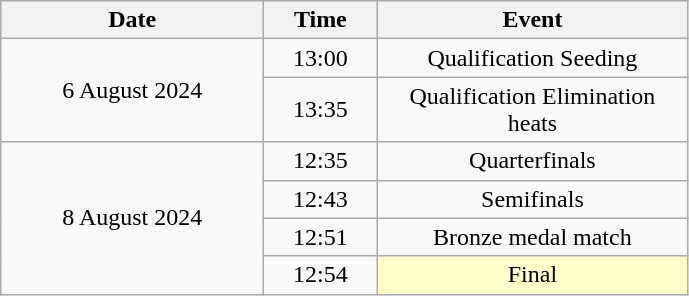<table class = "wikitable" style="text-align:center;">
<tr>
<th width=168>Date</th>
<th width=68>Time</th>
<th width=200>Event</th>
</tr>
<tr>
<td rowspan=2>6 August 2024</td>
<td>13:00</td>
<td>Qualification Seeding</td>
</tr>
<tr>
<td>13:35</td>
<td>Qualification Elimination heats</td>
</tr>
<tr>
<td rowspan=4>8 August 2024</td>
<td>12:35</td>
<td>Quarterfinals</td>
</tr>
<tr>
<td>12:43</td>
<td>Semifinals</td>
</tr>
<tr>
<td>12:51</td>
<td>Bronze medal match</td>
</tr>
<tr>
<td>12:54</td>
<td bgcolor=ffffcc>Final</td>
</tr>
</table>
